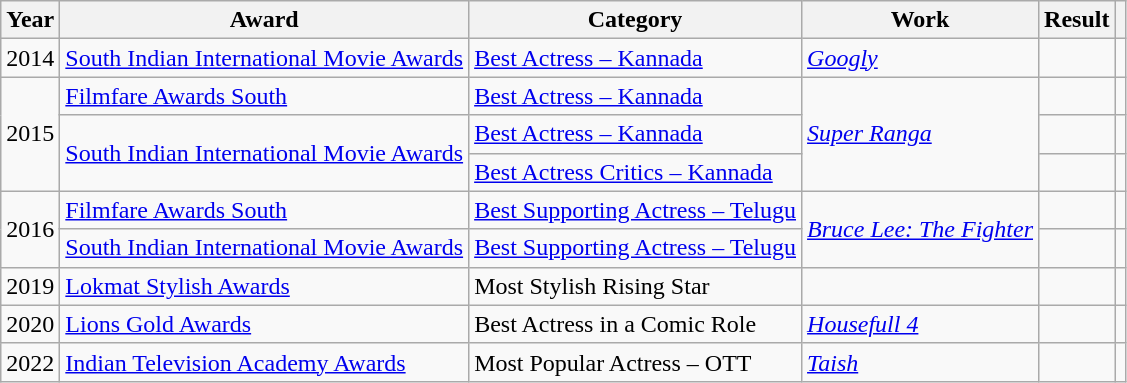<table class="wikitable plainrowheaders sortable">
<tr>
<th scope="col">Year</th>
<th scope="col">Award</th>
<th scope="col">Category</th>
<th scope="col">Work</th>
<th scope="col">Result</th>
<th class="unsortable" scope="col"></th>
</tr>
<tr>
<td>2014</td>
<td><a href='#'>South Indian International Movie Awards</a></td>
<td><a href='#'>Best Actress – Kannada</a></td>
<td><em><a href='#'>Googly</a></em></td>
<td></td>
<td></td>
</tr>
<tr>
<td rowspan="3">2015</td>
<td><a href='#'>Filmfare Awards South</a></td>
<td><a href='#'>Best Actress – Kannada</a></td>
<td rowspan="3"><em><a href='#'>Super Ranga</a></em></td>
<td></td>
<td></td>
</tr>
<tr>
<td rowspan="2"><a href='#'>South Indian International Movie Awards</a></td>
<td><a href='#'>Best Actress – Kannada</a></td>
<td></td>
<td></td>
</tr>
<tr>
<td><a href='#'>Best Actress Critics – Kannada</a></td>
<td></td>
<td></td>
</tr>
<tr>
<td rowspan="2">2016</td>
<td><a href='#'>Filmfare Awards South</a></td>
<td><a href='#'>Best Supporting Actress – Telugu</a></td>
<td rowspan="2"><em><a href='#'>Bruce Lee: The Fighter</a></em></td>
<td></td>
<td></td>
</tr>
<tr>
<td><a href='#'>South Indian International Movie Awards</a></td>
<td><a href='#'>Best Supporting Actress – Telugu</a></td>
<td></td>
<td></td>
</tr>
<tr>
<td>2019</td>
<td><a href='#'>Lokmat Stylish Awards</a></td>
<td>Most Stylish Rising Star</td>
<td></td>
<td></td>
<td></td>
</tr>
<tr>
<td>2020</td>
<td><a href='#'>Lions Gold Awards</a></td>
<td>Best Actress in a Comic Role</td>
<td><em><a href='#'>Housefull 4</a></em></td>
<td></td>
<td></td>
</tr>
<tr>
<td>2022</td>
<td><a href='#'>Indian Television Academy Awards</a></td>
<td>Most Popular Actress – OTT</td>
<td><em><a href='#'>Taish</a></em></td>
<td></td>
<td></td>
</tr>
</table>
